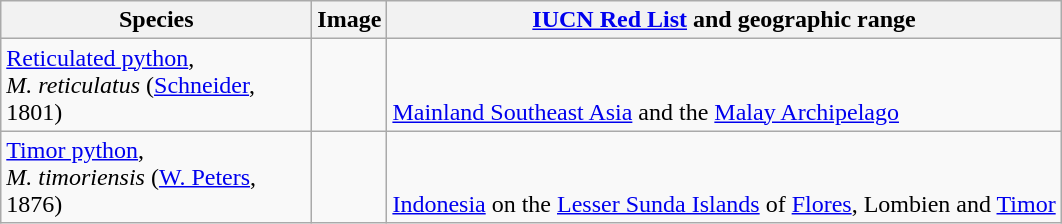<table class="wikitable">
<tr>
<th style="width: 200px;">Species</th>
<th>Image</th>
<th><a href='#'>IUCN Red List</a> and geographic range</th>
</tr>
<tr style="vertical-align: top;">
<td><a href='#'>Reticulated python</a>, <br><em>M. reticulatus</em> (<a href='#'>Schneider</a>, 1801)</td>
<td></td>
<td><a href='#'></a><br><br><a href='#'>Mainland Southeast Asia</a> and the <a href='#'>Malay Archipelago</a></td>
</tr>
<tr style="vertical-align: top;">
<td><a href='#'>Timor python</a>, <br><em>M. timoriensis</em> (<a href='#'>W. Peters</a>, 1876)</td>
<td></td>
<td><a href='#'></a><br><br><a href='#'>Indonesia</a> on the <a href='#'>Lesser Sunda Islands</a> of <a href='#'>Flores</a>, Lombien and <a href='#'>Timor</a></td>
</tr>
</table>
